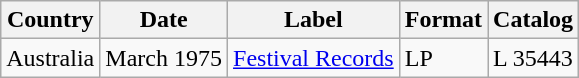<table class="wikitable">
<tr>
<th>Country</th>
<th>Date</th>
<th>Label</th>
<th>Format</th>
<th>Catalog</th>
</tr>
<tr>
<td>Australia</td>
<td>March 1975</td>
<td><a href='#'>Festival Records</a></td>
<td>LP</td>
<td>L 35443</td>
</tr>
</table>
